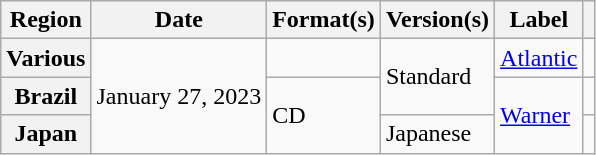<table class="wikitable plainrowheaders">
<tr>
<th scope="col">Region</th>
<th scope="col">Date</th>
<th scope="col">Format(s)</th>
<th scope="col">Version(s)</th>
<th scope="col">Label</th>
<th scope="col"></th>
</tr>
<tr>
<th scope="row">Various</th>
<td rowspan="3">January 27, 2023</td>
<td></td>
<td rowspan="2">Standard</td>
<td><a href='#'>Atlantic</a></td>
<td style="text-align:center;"></td>
</tr>
<tr>
<th scope="row">Brazil</th>
<td rowspan="2">CD</td>
<td rowspan="2"><a href='#'>Warner</a></td>
<td style="text-align:center;"></td>
</tr>
<tr>
<th scope="row">Japan</th>
<td>Japanese</td>
<td style="text-align:center;"></td>
</tr>
</table>
